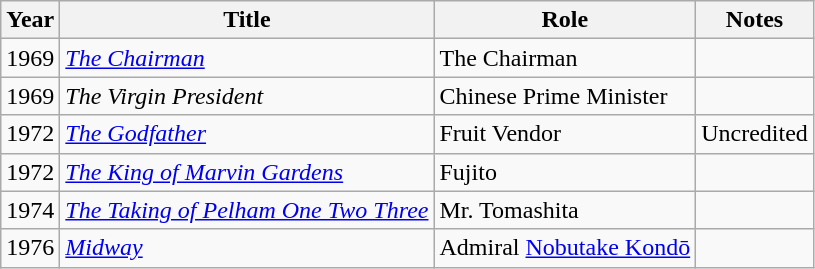<table class="wikitable">
<tr>
<th>Year</th>
<th>Title</th>
<th>Role</th>
<th>Notes</th>
</tr>
<tr>
<td>1969</td>
<td><em><a href='#'>The Chairman</a></em></td>
<td>The Chairman</td>
<td></td>
</tr>
<tr>
<td>1969</td>
<td><em>The Virgin President</em></td>
<td>Chinese Prime Minister</td>
<td></td>
</tr>
<tr>
<td>1972</td>
<td><em><a href='#'>The Godfather</a></em></td>
<td>Fruit Vendor</td>
<td>Uncredited</td>
</tr>
<tr>
<td>1972</td>
<td><em><a href='#'>The King of Marvin Gardens</a></em></td>
<td>Fujito</td>
<td></td>
</tr>
<tr>
<td>1974</td>
<td><em><a href='#'>The Taking of Pelham One Two Three</a></em></td>
<td>Mr. Tomashita</td>
<td></td>
</tr>
<tr>
<td>1976</td>
<td><em><a href='#'>Midway</a></em></td>
<td>Admiral <a href='#'>Nobutake Kondō</a></td>
<td></td>
</tr>
</table>
